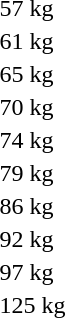<table>
<tr>
<td rowspan=2>57 kg<br></td>
<td rowspan=2></td>
<td rowspan=2></td>
<td></td>
</tr>
<tr>
<td></td>
</tr>
<tr>
<td rowspan=2>61 kg<br></td>
<td rowspan=2></td>
<td rowspan=2></td>
<td></td>
</tr>
<tr>
<td></td>
</tr>
<tr>
<td rowspan=2>65 kg<br></td>
<td rowspan=2></td>
<td rowspan=2></td>
<td></td>
</tr>
<tr>
<td></td>
</tr>
<tr>
<td rowspan=2>70 kg<br></td>
<td rowspan=2></td>
<td rowspan=2></td>
<td></td>
</tr>
<tr>
<td></td>
</tr>
<tr>
<td rowspan=2>74 kg<br></td>
<td rowspan=2></td>
<td rowspan=2></td>
<td></td>
</tr>
<tr>
<td></td>
</tr>
<tr>
<td rowspan=2>79 kg<br></td>
<td rowspan=2></td>
<td rowspan=2></td>
<td></td>
</tr>
<tr>
<td></td>
</tr>
<tr>
<td rowspan=2>86 kg<br></td>
<td rowspan=2></td>
<td rowspan=2></td>
<td></td>
</tr>
<tr>
<td></td>
</tr>
<tr>
<td rowspan=2>92 kg<br></td>
<td rowspan=2></td>
<td rowspan=2></td>
<td></td>
</tr>
<tr>
<td></td>
</tr>
<tr>
<td rowspan=2>97 kg<br></td>
<td rowspan=2></td>
<td rowspan=2></td>
<td></td>
</tr>
<tr>
<td></td>
</tr>
<tr>
<td rowspan=2>125 kg<br></td>
<td rowspan=2></td>
<td rowspan=2></td>
<td></td>
</tr>
<tr>
<td></td>
</tr>
</table>
